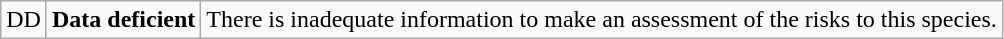<table class="wikitable" style="text-align:left">
<tr>
<td>DD</td>
<td><strong>Data deficient</strong></td>
<td>There is inadequate information to make an assessment of the risks to this species.</td>
</tr>
</table>
